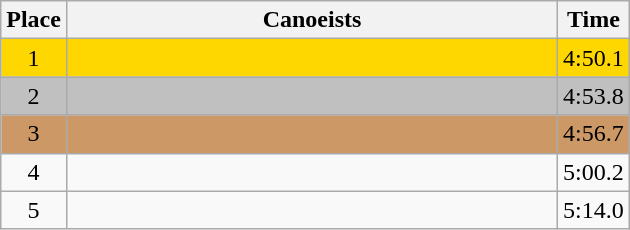<table class=wikitable style="text-align:center">
<tr>
<th>Place</th>
<th width=320>Canoeists</th>
<th>Time</th>
</tr>
<tr style="background:gold;">
<td>1</td>
<td align=left></td>
<td>4:50.1</td>
</tr>
<tr style="background:silver;">
<td>2</td>
<td align=left></td>
<td>4:53.8</td>
</tr>
<tr style="background:#cc9966;">
<td>3</td>
<td align=left></td>
<td>4:56.7</td>
</tr>
<tr>
<td>4</td>
<td align=left></td>
<td>5:00.2</td>
</tr>
<tr>
<td>5</td>
<td align=left></td>
<td>5:14.0</td>
</tr>
</table>
